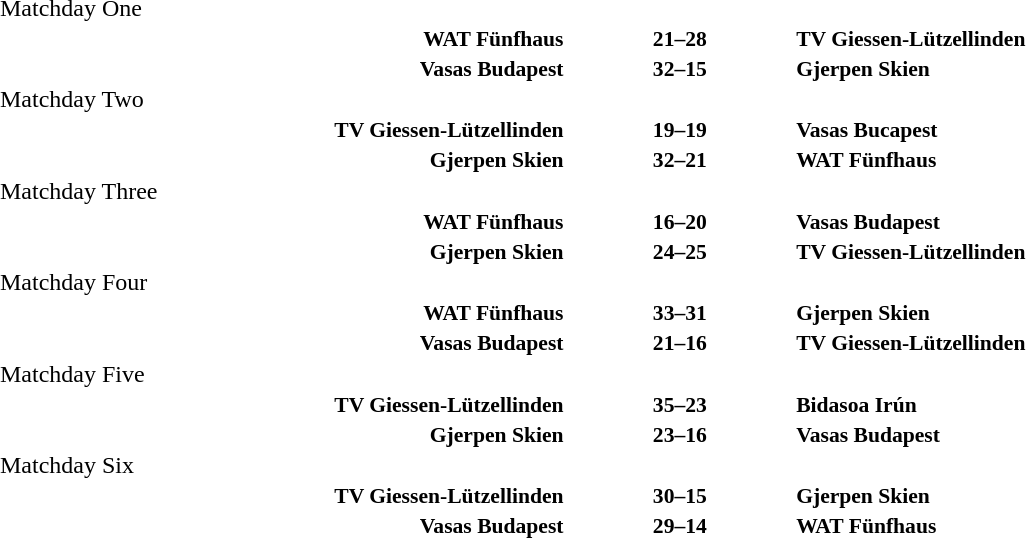<table width=100% cellspacing=1>
<tr>
<th width=30%></th>
<th width=12%></th>
<th width=30%></th>
<th></th>
</tr>
<tr>
<td>Matchday One</td>
</tr>
<tr style=font-size:90%>
<td align=right><strong>WAT Fünfhaus</strong></td>
<td align=center><strong>21–28</strong></td>
<td><strong>TV Giessen-Lützellinden</strong></td>
</tr>
<tr style=font-size:90%>
<td align=right><strong>Vasas Budapest</strong></td>
<td align=center><strong>32–15</strong></td>
<td><strong>Gjerpen Skien</strong></td>
</tr>
<tr>
<td>Matchday Two</td>
</tr>
<tr style=font-size:90%>
<td align=right><strong>TV Giessen-Lützellinden</strong></td>
<td align=center><strong>19–19</strong></td>
<td><strong>Vasas Bucapest</strong></td>
</tr>
<tr style=font-size:90%>
<td align=right><strong>Gjerpen Skien</strong></td>
<td align=center><strong>32–21</strong></td>
<td><strong>WAT Fünfhaus</strong></td>
</tr>
<tr>
<td>Matchday Three</td>
</tr>
<tr style=font-size:90%>
<td align=right><strong>WAT Fünfhaus</strong></td>
<td align=center><strong>16–20</strong></td>
<td><strong>Vasas Budapest</strong></td>
</tr>
<tr style=font-size:90%>
<td align=right><strong>Gjerpen Skien</strong></td>
<td align=center><strong>24–25</strong></td>
<td><strong>TV Giessen-Lützellinden</strong></td>
</tr>
<tr>
<td>Matchday Four</td>
</tr>
<tr style=font-size:90%>
<td align=right><strong>WAT Fünfhaus</strong></td>
<td align=center><strong>33–31</strong></td>
<td><strong>Gjerpen Skien</strong></td>
</tr>
<tr style=font-size:90%>
<td align=right><strong>Vasas Budapest</strong></td>
<td align=center><strong>21–16</strong></td>
<td><strong>TV Giessen-Lützellinden</strong></td>
</tr>
<tr>
<td>Matchday Five</td>
</tr>
<tr style=font-size:90%>
<td align=right><strong>TV Giessen-Lützellinden</strong></td>
<td align=center><strong>35–23</strong></td>
<td><strong>Bidasoa Irún</strong></td>
</tr>
<tr style=font-size:90%>
<td align=right><strong>Gjerpen Skien</strong></td>
<td align=center><strong>23–16</strong></td>
<td><strong>Vasas Budapest</strong></td>
</tr>
<tr>
<td>Matchday Six</td>
</tr>
<tr style=font-size:90%>
<td align=right><strong>TV Giessen-Lützellinden</strong></td>
<td align=center><strong>30–15</strong></td>
<td><strong>Gjerpen Skien</strong></td>
</tr>
<tr style=font-size:90%>
<td align=right><strong>Vasas Budapest</strong></td>
<td align=center><strong>29–14</strong></td>
<td><strong>WAT Fünfhaus</strong></td>
</tr>
</table>
